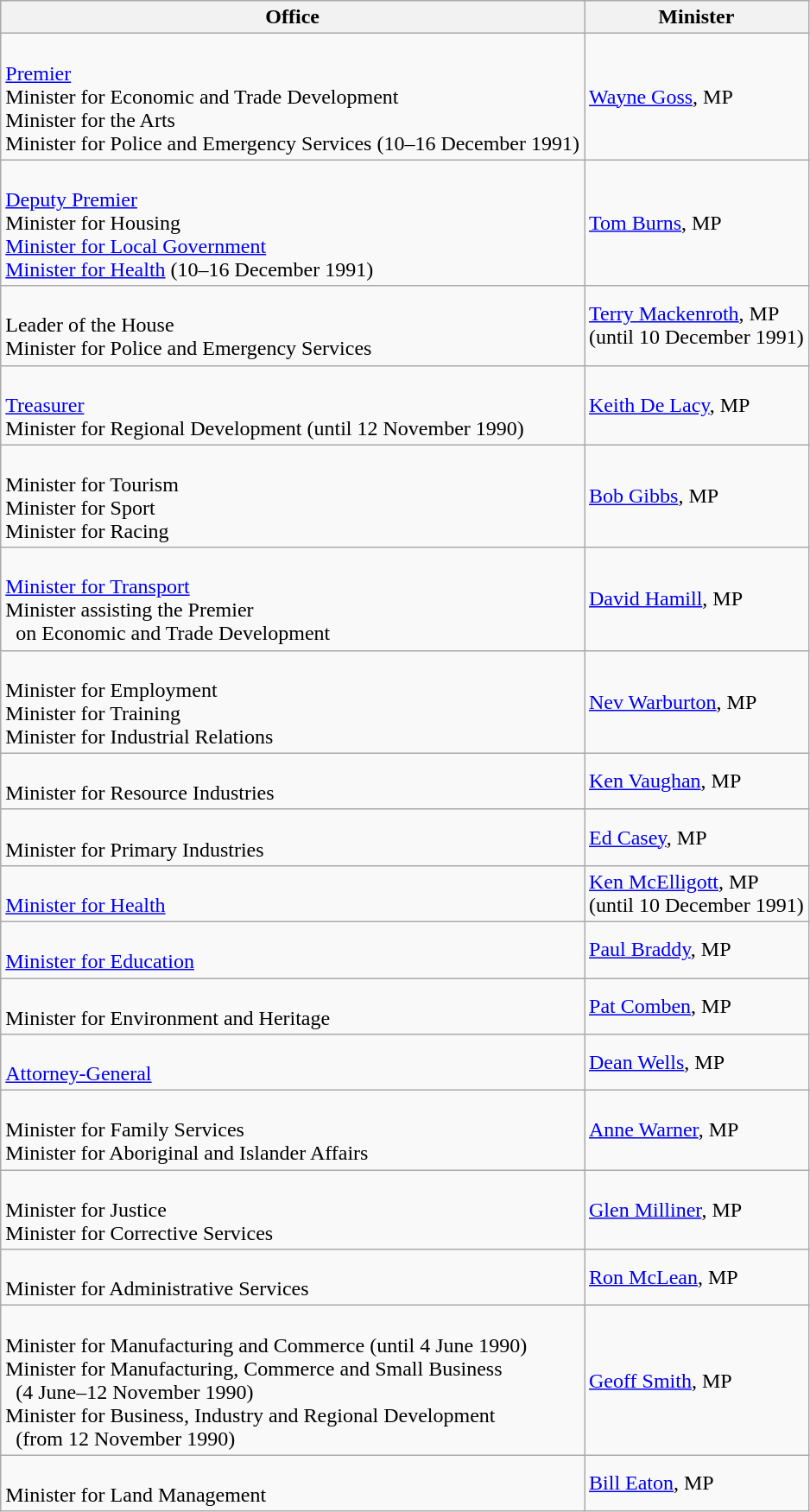<table class="wikitable">
<tr>
<th>Office</th>
<th>Minister</th>
</tr>
<tr>
<td><br><a href='#'>Premier</a><br>
Minister for Economic and Trade Development<br>
Minister for the Arts<br>
Minister for Police and Emergency Services (10–16 December 1991)<br></td>
<td><a href='#'>Wayne Goss</a>, MP</td>
</tr>
<tr>
<td><br><a href='#'>Deputy Premier</a><br>
Minister for Housing<br>
<a href='#'>Minister for Local Government</a> <br>
<a href='#'>Minister for Health</a> (10–16 December 1991)<br></td>
<td><a href='#'>Tom Burns</a>, MP</td>
</tr>
<tr>
<td><br>Leader of the House<br>
Minister for Police and Emergency Services<br></td>
<td><a href='#'>Terry Mackenroth</a>, MP<br>(until 10 December 1991)</td>
</tr>
<tr>
<td><br><a href='#'>Treasurer</a><br>
Minister for Regional Development (until 12 November 1990)</td>
<td><a href='#'>Keith De Lacy</a>, MP</td>
</tr>
<tr>
<td><br>Minister for Tourism<br>
Minister for Sport<br>
Minister for Racing<br></td>
<td><a href='#'>Bob Gibbs</a>, MP</td>
</tr>
<tr>
<td><br><a href='#'>Minister for Transport</a><br>
Minister assisting the Premier<br>  on Economic and Trade Development</td>
<td><a href='#'>David Hamill</a>, MP</td>
</tr>
<tr>
<td><br>Minister for Employment<br>
Minister for Training<br>
Minister for Industrial Relations<br></td>
<td><a href='#'>Nev Warburton</a>, MP</td>
</tr>
<tr>
<td><br>Minister for Resource Industries</td>
<td><a href='#'>Ken Vaughan</a>, MP</td>
</tr>
<tr>
<td><br>Minister for Primary Industries<br></td>
<td><a href='#'>Ed Casey</a>, MP</td>
</tr>
<tr>
<td><br><a href='#'>Minister for Health</a></td>
<td><a href='#'>Ken McElligott</a>, MP<br>(until 10 December 1991)</td>
</tr>
<tr>
<td><br><a href='#'>Minister for Education</a><br></td>
<td><a href='#'>Paul Braddy</a>, MP</td>
</tr>
<tr>
<td><br>Minister for Environment and Heritage<br></td>
<td><a href='#'>Pat Comben</a>, MP</td>
</tr>
<tr>
<td><br><a href='#'>Attorney-General</a><br></td>
<td><a href='#'>Dean Wells</a>, MP</td>
</tr>
<tr>
<td><br>Minister for Family Services<br>
Minister for Aboriginal and Islander Affairs</td>
<td><a href='#'>Anne Warner</a>, MP</td>
</tr>
<tr>
<td><br>Minister for Justice<br>
Minister for Corrective Services<br></td>
<td><a href='#'>Glen Milliner</a>, MP</td>
</tr>
<tr>
<td><br>Minister for Administrative Services<br></td>
<td><a href='#'>Ron McLean</a>, MP</td>
</tr>
<tr>
<td><br>Minister for Manufacturing and Commerce (until 4 June 1990)<br>
Minister for Manufacturing, Commerce and Small Business<br>  (4 June–12 November 1990)<br>
Minister for Business, Industry and Regional Development<br>  (from 12 November 1990)<br></td>
<td><a href='#'>Geoff Smith</a>, MP</td>
</tr>
<tr>
<td><br>Minister for Land Management<br></td>
<td><a href='#'>Bill Eaton</a>, MP</td>
</tr>
</table>
